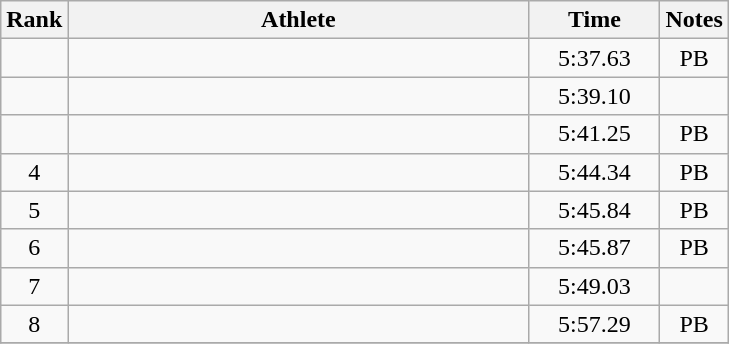<table class="wikitable" style="text-align:center">
<tr>
<th>Rank</th>
<th width=300>Athlete</th>
<th width=80>Time</th>
<th>Notes</th>
</tr>
<tr>
<td></td>
<td align=left></td>
<td>5:37.63</td>
<td>PB</td>
</tr>
<tr>
<td></td>
<td align=left></td>
<td>5:39.10</td>
<td></td>
</tr>
<tr>
<td></td>
<td align=left></td>
<td>5:41.25</td>
<td>PB</td>
</tr>
<tr>
<td>4</td>
<td align=left></td>
<td>5:44.34</td>
<td>PB</td>
</tr>
<tr>
<td>5</td>
<td align=left></td>
<td>5:45.84</td>
<td>PB</td>
</tr>
<tr>
<td>6</td>
<td align=left></td>
<td>5:45.87</td>
<td>PB</td>
</tr>
<tr>
<td>7</td>
<td align=left></td>
<td>5:49.03</td>
<td></td>
</tr>
<tr>
<td>8</td>
<td align=left></td>
<td>5:57.29</td>
<td>PB</td>
</tr>
<tr>
</tr>
</table>
